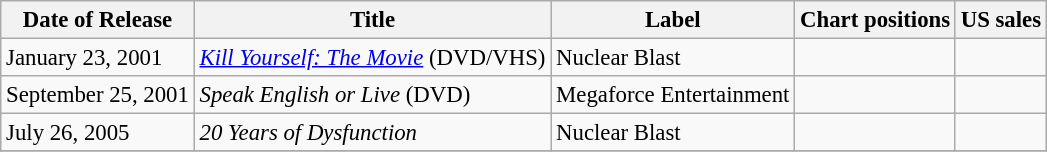<table class="wikitable" style="font-size: 95%;">
<tr>
<th>Date of Release</th>
<th>Title</th>
<th>Label</th>
<th>Chart positions</th>
<th>US sales</th>
</tr>
<tr>
<td>January 23, 2001</td>
<td><em><a href='#'>Kill Yourself: The Movie</a></em> (DVD/VHS)</td>
<td>Nuclear Blast</td>
<td></td>
<td></td>
</tr>
<tr>
<td>September 25, 2001</td>
<td><em>Speak English or Live</em> (DVD)</td>
<td>Megaforce Entertainment</td>
<td></td>
<td></td>
</tr>
<tr>
<td>July 26, 2005</td>
<td><em>20 Years of Dysfunction</em></td>
<td>Nuclear Blast</td>
<td></td>
<td></td>
</tr>
<tr>
</tr>
</table>
